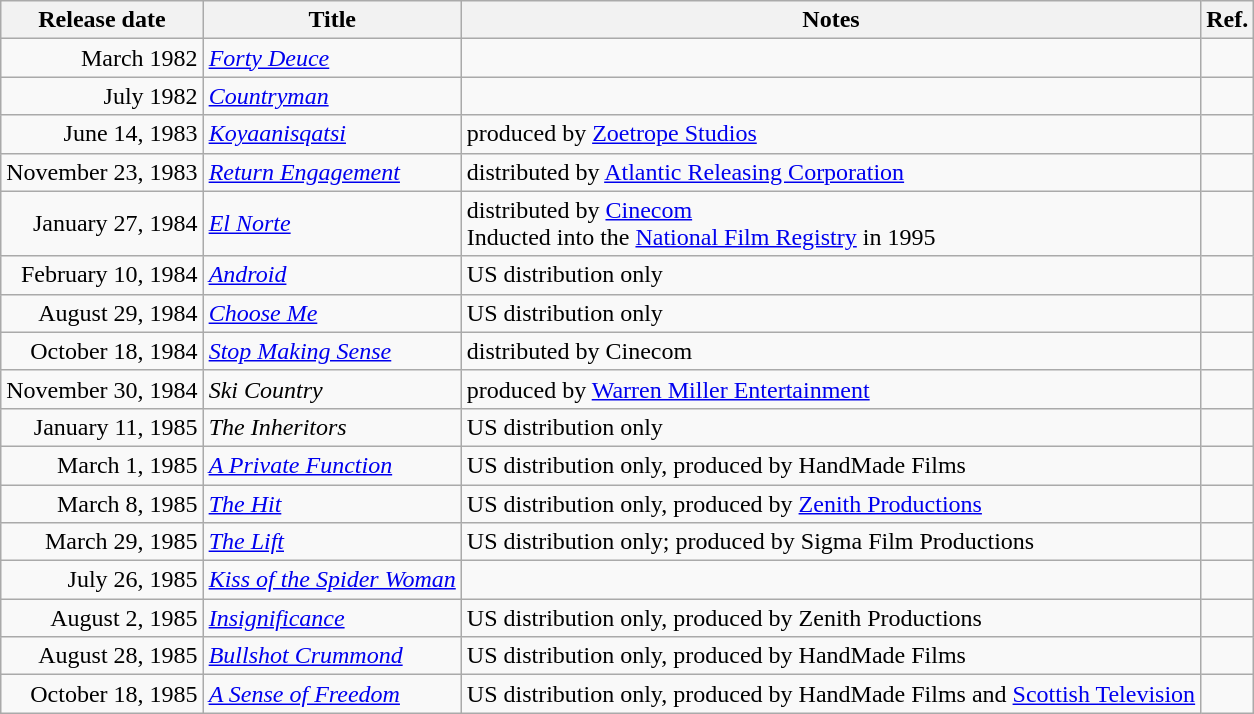<table class="wikitable sortable">
<tr>
<th>Release date</th>
<th>Title</th>
<th>Notes</th>
<th>Ref.</th>
</tr>
<tr>
<td style="text-align:right;">March 1982</td>
<td><em><a href='#'>Forty Deuce</a></em></td>
<td></td>
<td></td>
</tr>
<tr>
<td style="text-align:right;">July 1982</td>
<td><em><a href='#'>Countryman</a></em></td>
<td></td>
<td></td>
</tr>
<tr>
<td style="text-align:right;">June 14, 1983</td>
<td><em><a href='#'>Koyaanisqatsi</a></em></td>
<td>produced by <a href='#'>Zoetrope Studios</a></td>
<td></td>
</tr>
<tr>
<td style="text-align:right;">November 23, 1983</td>
<td><em><a href='#'>Return Engagement</a></em></td>
<td>distributed by <a href='#'>Atlantic Releasing Corporation</a></td>
<td></td>
</tr>
<tr>
<td style="text-align:right;">January 27, 1984</td>
<td><em><a href='#'>El Norte</a></em></td>
<td>distributed by <a href='#'>Cinecom</a><br>Inducted into the <a href='#'>National Film Registry</a> in 1995</td>
<td></td>
</tr>
<tr>
<td style="text-align:right;">February 10, 1984</td>
<td><em><a href='#'>Android</a></em></td>
<td>US distribution only</td>
<td></td>
</tr>
<tr>
<td style="text-align:right;">August 29, 1984</td>
<td><em><a href='#'>Choose Me</a></em></td>
<td>US distribution only</td>
<td></td>
</tr>
<tr>
<td style="text-align:right;">October 18, 1984</td>
<td><em><a href='#'>Stop Making Sense</a></em></td>
<td>distributed by Cinecom</td>
<td></td>
</tr>
<tr>
<td style="text-align:right;">November 30, 1984</td>
<td><em>Ski Country</em></td>
<td>produced by <a href='#'>Warren Miller Entertainment</a></td>
<td></td>
</tr>
<tr>
<td style="text-align:right;">January 11, 1985</td>
<td><em>The Inheritors</em></td>
<td>US distribution only</td>
<td></td>
</tr>
<tr>
<td style="text-align:right;">March 1, 1985</td>
<td><em><a href='#'>A Private Function</a></em></td>
<td>US distribution only, produced by HandMade Films</td>
<td></td>
</tr>
<tr>
<td style="text-align:right;">March 8, 1985</td>
<td><em><a href='#'>The Hit</a></em></td>
<td>US distribution only, produced by <a href='#'>Zenith Productions</a></td>
<td></td>
</tr>
<tr>
<td style="text-align:right;">March 29, 1985</td>
<td><em><a href='#'>The Lift</a></em></td>
<td>US distribution only; produced by Sigma Film Productions</td>
<td></td>
</tr>
<tr>
<td style="text-align:right;">July 26, 1985</td>
<td><em><a href='#'>Kiss of the Spider Woman</a></em></td>
<td></td>
<td></td>
</tr>
<tr>
<td style="text-align:right;">August 2, 1985</td>
<td><em><a href='#'>Insignificance</a></em></td>
<td>US distribution only, produced by Zenith Productions</td>
<td></td>
</tr>
<tr>
<td style="text-align:right;">August 28, 1985</td>
<td><em><a href='#'>Bullshot Crummond</a></em></td>
<td>US distribution only, produced by HandMade Films</td>
<td></td>
</tr>
<tr>
<td style="text-align:right;">October 18, 1985</td>
<td><em><a href='#'>A Sense of Freedom</a></em></td>
<td>US distribution only, produced by HandMade Films and <a href='#'>Scottish Television</a></td>
<td></td>
</tr>
</table>
